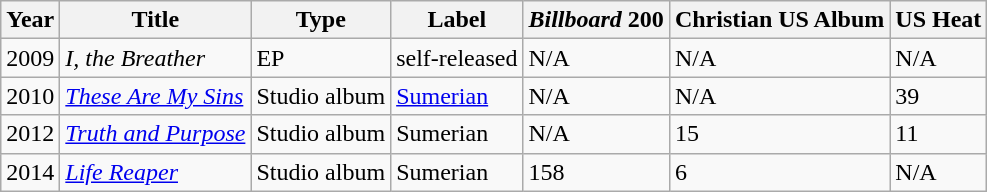<table class="wikitable">
<tr>
<th>Year</th>
<th>Title</th>
<th>Type</th>
<th>Label</th>
<th><em>Billboard</em> 200</th>
<th>Christian US Album</th>
<th>US Heat</th>
</tr>
<tr>
<td>2009</td>
<td><em>I, the Breather</em></td>
<td>EP</td>
<td>self-released</td>
<td>N/A</td>
<td>N/A</td>
<td>N/A</td>
</tr>
<tr>
<td>2010</td>
<td><em><a href='#'>These Are My Sins</a></em></td>
<td>Studio album</td>
<td><a href='#'>Sumerian</a></td>
<td>N/A</td>
<td>N/A</td>
<td>39</td>
</tr>
<tr>
<td>2012</td>
<td><em><a href='#'>Truth and Purpose</a></em></td>
<td>Studio album</td>
<td>Sumerian</td>
<td>N/A</td>
<td>15</td>
<td>11</td>
</tr>
<tr>
<td>2014</td>
<td><em><a href='#'>Life Reaper</a></em></td>
<td>Studio album</td>
<td>Sumerian</td>
<td>158</td>
<td>6</td>
<td>N/A</td>
</tr>
</table>
